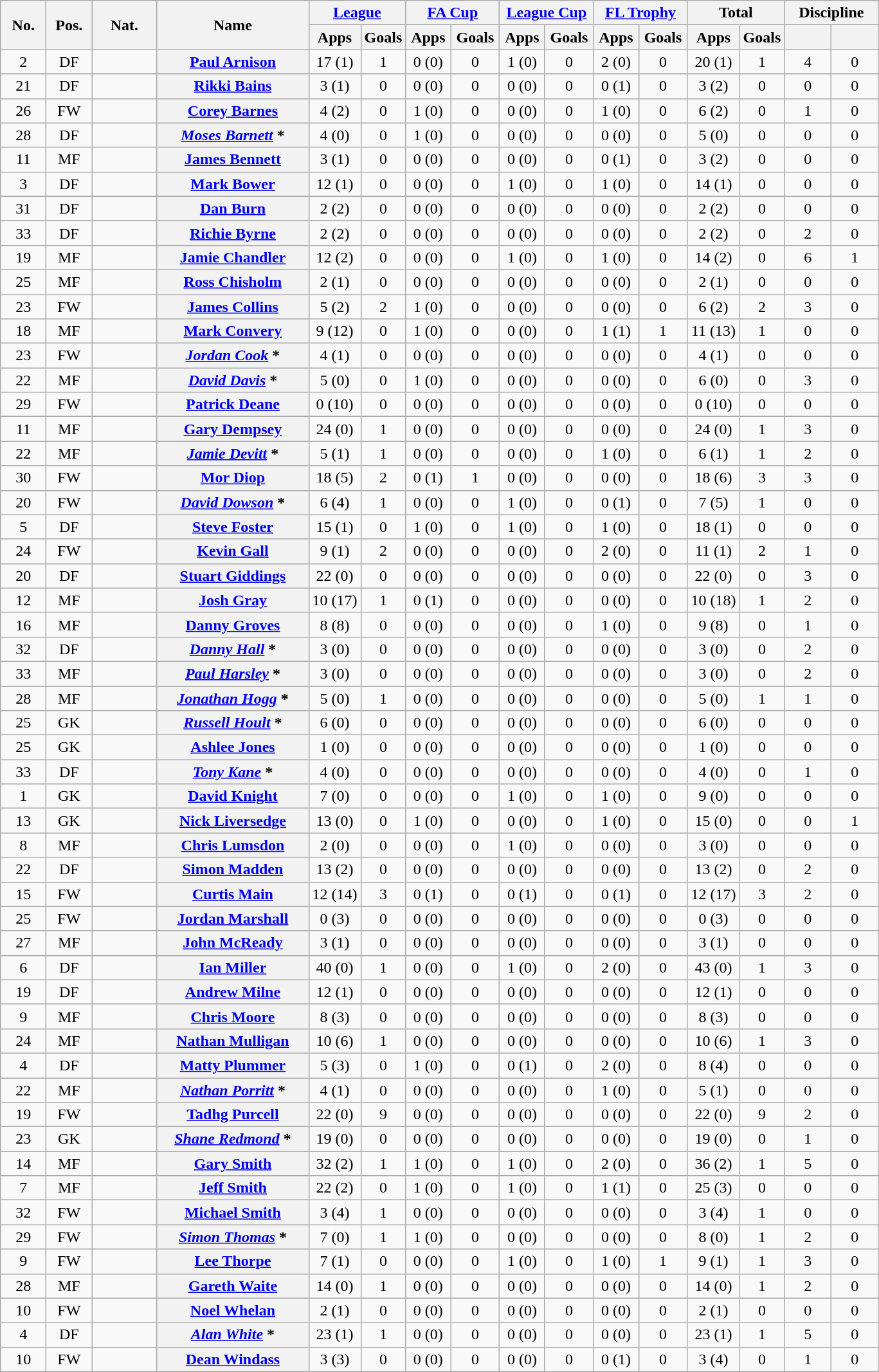<table class="wikitable plainrowheaders" style=text-align:center>
<tr>
<th rowspan=2 width=40>No.</th>
<th rowspan=2 width=40>Pos.</th>
<th rowspan=2 width=60>Nat.</th>
<th rowspan=2 width=150 scope=col>Name</th>
<th colspan=2 width=90><a href='#'>League</a></th>
<th colspan=2 width=90><a href='#'>FA Cup</a></th>
<th colspan=2 width=90><a href='#'>League Cup</a></th>
<th colspan=2 width=90><a href='#'>FL Trophy</a></th>
<th colspan=2 width=90>Total</th>
<th colspan=2 width=90>Discipline</th>
</tr>
<tr>
<th scope=col>Apps</th>
<th scope=col>Goals</th>
<th scope=col>Apps</th>
<th scope=col>Goals</th>
<th scope=col>Apps</th>
<th scope=col>Goals</th>
<th scope=col>Apps</th>
<th scope=col>Goals</th>
<th scope=col>Apps</th>
<th scope=col>Goals</th>
<th scope=col></th>
<th scope=col></th>
</tr>
<tr>
<td>2</td>
<td>DF</td>
<td style=text-align:left></td>
<th scope=row><a href='#'>Paul Arnison</a></th>
<td>17 (1)</td>
<td>1</td>
<td>0 (0)</td>
<td>0</td>
<td>1 (0)</td>
<td>0</td>
<td>2 (0)</td>
<td>0</td>
<td>20 (1)</td>
<td>1</td>
<td>4</td>
<td>0</td>
</tr>
<tr>
<td>21</td>
<td>DF</td>
<td style=text-align:left></td>
<th scope=row><a href='#'>Rikki Bains</a></th>
<td>3 (1)</td>
<td>0</td>
<td>0 (0)</td>
<td>0</td>
<td>0 (0)</td>
<td>0</td>
<td>0 (1)</td>
<td>0</td>
<td>3 (2)</td>
<td>0</td>
<td>0</td>
<td>0</td>
</tr>
<tr>
<td>26</td>
<td>FW</td>
<td style=text-align:left></td>
<th scope=row><a href='#'>Corey Barnes</a></th>
<td>4 (2)</td>
<td>0</td>
<td>1 (0)</td>
<td>0</td>
<td>0 (0)</td>
<td>0</td>
<td>1 (0)</td>
<td>0</td>
<td>6 (2)</td>
<td>0</td>
<td>1</td>
<td>0</td>
</tr>
<tr>
<td>28</td>
<td>DF</td>
<td style=text-align:left></td>
<th scope=row><em><a href='#'>Moses Barnett</a></em> *</th>
<td>4 (0)</td>
<td>0</td>
<td>1 (0)</td>
<td>0</td>
<td>0 (0)</td>
<td>0</td>
<td>0 (0)</td>
<td>0</td>
<td>5 (0)</td>
<td>0</td>
<td>0</td>
<td>0</td>
</tr>
<tr>
<td>11</td>
<td>MF</td>
<td style=text-align:left></td>
<th scope=row><a href='#'>James Bennett</a></th>
<td>3 (1)</td>
<td>0</td>
<td>0 (0)</td>
<td>0</td>
<td>0 (0)</td>
<td>0</td>
<td>0 (1)</td>
<td>0</td>
<td>3 (2)</td>
<td>0</td>
<td>0</td>
<td>0</td>
</tr>
<tr>
<td>3</td>
<td>DF</td>
<td style=text-align:left></td>
<th scope=row><a href='#'>Mark Bower</a></th>
<td>12 (1)</td>
<td>0</td>
<td>0 (0)</td>
<td>0</td>
<td>1 (0)</td>
<td>0</td>
<td>1 (0)</td>
<td>0</td>
<td>14 (1)</td>
<td>0</td>
<td>0</td>
<td>0</td>
</tr>
<tr>
<td>31</td>
<td>DF</td>
<td style=text-align:left></td>
<th scope=row><a href='#'>Dan Burn</a></th>
<td>2 (2)</td>
<td>0</td>
<td>0 (0)</td>
<td>0</td>
<td>0 (0)</td>
<td>0</td>
<td>0 (0)</td>
<td>0</td>
<td>2 (2)</td>
<td>0</td>
<td>0</td>
<td>0</td>
</tr>
<tr>
<td>33</td>
<td>DF</td>
<td style=text-align:left></td>
<th scope=row><a href='#'>Richie Byrne</a></th>
<td>2 (2)</td>
<td>0</td>
<td>0 (0)</td>
<td>0</td>
<td>0 (0)</td>
<td>0</td>
<td>0 (0)</td>
<td>0</td>
<td>2 (2)</td>
<td>0</td>
<td>2</td>
<td>0</td>
</tr>
<tr>
<td>19</td>
<td>MF</td>
<td style=text-align:left></td>
<th scope=row><a href='#'>Jamie Chandler</a></th>
<td>12 (2)</td>
<td>0</td>
<td>0 (0)</td>
<td>0</td>
<td>1 (0)</td>
<td>0</td>
<td>1 (0)</td>
<td>0</td>
<td>14 (2)</td>
<td>0</td>
<td>6</td>
<td>1</td>
</tr>
<tr>
<td>25</td>
<td>MF</td>
<td style=text-align:left></td>
<th scope=row><a href='#'>Ross Chisholm</a></th>
<td>2 (1)</td>
<td>0</td>
<td>0 (0)</td>
<td>0</td>
<td>0 (0)</td>
<td>0</td>
<td>0 (0)</td>
<td>0</td>
<td>2 (1)</td>
<td>0</td>
<td>0</td>
<td>0</td>
</tr>
<tr>
<td>23</td>
<td>FW</td>
<td style=text-align:left></td>
<th scope=row><a href='#'>James Collins</a></th>
<td>5 (2)</td>
<td>2</td>
<td>1 (0)</td>
<td>0</td>
<td>0 (0)</td>
<td>0</td>
<td>0 (0)</td>
<td>0</td>
<td>6 (2)</td>
<td>2</td>
<td>3</td>
<td>0</td>
</tr>
<tr>
<td>18</td>
<td>MF</td>
<td style=text-align:left></td>
<th scope=row><a href='#'>Mark Convery</a></th>
<td>9 (12)</td>
<td>0</td>
<td>1 (0)</td>
<td>0</td>
<td>0 (0)</td>
<td>0</td>
<td>1 (1)</td>
<td>1</td>
<td>11 (13)</td>
<td>1</td>
<td>0</td>
<td>0</td>
</tr>
<tr>
<td>23</td>
<td>FW</td>
<td style=text-align:left></td>
<th scope=row><em><a href='#'>Jordan Cook</a></em> *</th>
<td>4 (1)</td>
<td>0</td>
<td>0 (0)</td>
<td>0</td>
<td>0 (0)</td>
<td>0</td>
<td>0 (0)</td>
<td>0</td>
<td>4 (1)</td>
<td>0</td>
<td>0</td>
<td>0</td>
</tr>
<tr>
<td>22</td>
<td>MF</td>
<td style=text-align:left></td>
<th scope=row><em><a href='#'>David Davis</a></em> *</th>
<td>5 (0)</td>
<td>0</td>
<td>1 (0)</td>
<td>0</td>
<td>0 (0)</td>
<td>0</td>
<td>0 (0)</td>
<td>0</td>
<td>6 (0)</td>
<td>0</td>
<td>3</td>
<td>0</td>
</tr>
<tr>
<td>29</td>
<td>FW</td>
<td style=text-align:left></td>
<th scope=row><a href='#'>Patrick Deane</a></th>
<td>0 (10)</td>
<td>0</td>
<td>0 (0)</td>
<td>0</td>
<td>0 (0)</td>
<td>0</td>
<td>0 (0)</td>
<td>0</td>
<td>0 (10)</td>
<td>0</td>
<td>0</td>
<td>0</td>
</tr>
<tr>
<td>11</td>
<td>MF</td>
<td style=text-align:left></td>
<th scope=row><a href='#'>Gary Dempsey</a></th>
<td>24 (0)</td>
<td>1</td>
<td>0 (0)</td>
<td>0</td>
<td>0 (0)</td>
<td>0</td>
<td>0 (0)</td>
<td>0</td>
<td>24 (0)</td>
<td>1</td>
<td>3</td>
<td>0</td>
</tr>
<tr>
<td>22</td>
<td>MF</td>
<td style=text-align:left></td>
<th scope=row><em><a href='#'>Jamie Devitt</a></em> *</th>
<td>5 (1)</td>
<td>1</td>
<td>0 (0)</td>
<td>0</td>
<td>0 (0)</td>
<td>0</td>
<td>1 (0)</td>
<td>0</td>
<td>6 (1)</td>
<td>1</td>
<td>2</td>
<td>0</td>
</tr>
<tr>
<td>30</td>
<td>FW</td>
<td style=text-align:left></td>
<th scope=row><a href='#'>Mor Diop</a></th>
<td>18 (5)</td>
<td>2</td>
<td>0 (1)</td>
<td>1</td>
<td>0 (0)</td>
<td>0</td>
<td>0 (0)</td>
<td>0</td>
<td>18 (6)</td>
<td>3</td>
<td>3</td>
<td>0</td>
</tr>
<tr>
<td>20</td>
<td>FW</td>
<td style=text-align:left></td>
<th scope=row><em><a href='#'>David Dowson</a></em> *</th>
<td>6 (4)</td>
<td>1</td>
<td>0 (0)</td>
<td>0</td>
<td>1 (0)</td>
<td>0</td>
<td>0 (1)</td>
<td>0</td>
<td>7 (5)</td>
<td>1</td>
<td>0</td>
<td>0</td>
</tr>
<tr>
<td>5</td>
<td>DF</td>
<td style=text-align:left></td>
<th scope=row><a href='#'>Steve Foster</a></th>
<td>15 (1)</td>
<td>0</td>
<td>1 (0)</td>
<td>0</td>
<td>1 (0)</td>
<td>0</td>
<td>1 (0)</td>
<td>0</td>
<td>18 (1)</td>
<td>0</td>
<td>0</td>
<td>0</td>
</tr>
<tr>
<td>24</td>
<td>FW</td>
<td style=text-align:left></td>
<th scope=row><a href='#'>Kevin Gall</a></th>
<td>9 (1)</td>
<td>2</td>
<td>0 (0)</td>
<td>0</td>
<td>0 (0)</td>
<td>0</td>
<td>2 (0)</td>
<td>0</td>
<td>11 (1)</td>
<td>2</td>
<td>1</td>
<td>0</td>
</tr>
<tr>
<td>20</td>
<td>DF</td>
<td style=text-align:left></td>
<th scope=row><a href='#'>Stuart Giddings</a></th>
<td>22 (0)</td>
<td>0</td>
<td>0 (0)</td>
<td>0</td>
<td>0 (0)</td>
<td>0</td>
<td>0 (0)</td>
<td>0</td>
<td>22 (0)</td>
<td>0</td>
<td>3</td>
<td>0</td>
</tr>
<tr>
<td>12</td>
<td>MF</td>
<td style=text-align:left></td>
<th scope=row><a href='#'>Josh Gray</a></th>
<td>10 (17)</td>
<td>1</td>
<td>0 (1)</td>
<td>0</td>
<td>0 (0)</td>
<td>0</td>
<td>0 (0)</td>
<td>0</td>
<td>10 (18)</td>
<td>1</td>
<td>2</td>
<td>0</td>
</tr>
<tr>
<td>16</td>
<td>MF</td>
<td style=text-align:left></td>
<th scope=row><a href='#'>Danny Groves</a></th>
<td>8 (8)</td>
<td>0</td>
<td>0 (0)</td>
<td>0</td>
<td>0 (0)</td>
<td>0</td>
<td>1 (0)</td>
<td>0</td>
<td>9 (8)</td>
<td>0</td>
<td>1</td>
<td>0</td>
</tr>
<tr>
<td>32</td>
<td>DF</td>
<td style=text-align:left></td>
<th scope=row><em><a href='#'>Danny Hall</a></em> *</th>
<td>3 (0)</td>
<td>0</td>
<td>0 (0)</td>
<td>0</td>
<td>0 (0)</td>
<td>0</td>
<td>0 (0)</td>
<td>0</td>
<td>3 (0)</td>
<td>0</td>
<td>2</td>
<td>0</td>
</tr>
<tr>
<td>33</td>
<td>MF</td>
<td style=text-align:left></td>
<th scope=row><em><a href='#'>Paul Harsley</a></em> *</th>
<td>3 (0)</td>
<td>0</td>
<td>0 (0)</td>
<td>0</td>
<td>0 (0)</td>
<td>0</td>
<td>0 (0)</td>
<td>0</td>
<td>3 (0)</td>
<td>0</td>
<td>2</td>
<td>0</td>
</tr>
<tr>
<td>28</td>
<td>MF</td>
<td style=text-align:left></td>
<th scope=row><em><a href='#'>Jonathan Hogg</a></em> *</th>
<td>5 (0)</td>
<td>1</td>
<td>0 (0)</td>
<td>0</td>
<td>0 (0)</td>
<td>0</td>
<td>0 (0)</td>
<td>0</td>
<td>5 (0)</td>
<td>1</td>
<td>1</td>
<td>0</td>
</tr>
<tr>
<td>25</td>
<td>GK</td>
<td style=text-align:left></td>
<th scope=row><em><a href='#'>Russell Hoult</a></em> *</th>
<td>6 (0)</td>
<td>0</td>
<td>0 (0)</td>
<td>0</td>
<td>0 (0)</td>
<td>0</td>
<td>0 (0)</td>
<td>0</td>
<td>6 (0)</td>
<td>0</td>
<td>0</td>
<td>0</td>
</tr>
<tr>
<td>25</td>
<td>GK</td>
<td style=text-align:left></td>
<th scope=row><a href='#'>Ashlee Jones</a></th>
<td>1 (0)</td>
<td>0</td>
<td>0 (0)</td>
<td>0</td>
<td>0 (0)</td>
<td>0</td>
<td>0 (0)</td>
<td>0</td>
<td>1 (0)</td>
<td>0</td>
<td>0</td>
<td>0</td>
</tr>
<tr>
<td>33</td>
<td>DF</td>
<td style=text-align:left></td>
<th scope=row><em><a href='#'>Tony Kane</a></em> *</th>
<td>4 (0)</td>
<td>0</td>
<td>0 (0)</td>
<td>0</td>
<td>0 (0)</td>
<td>0</td>
<td>0 (0)</td>
<td>0</td>
<td>4 (0)</td>
<td>0</td>
<td>1</td>
<td>0</td>
</tr>
<tr>
<td>1</td>
<td>GK</td>
<td style=text-align:left></td>
<th scope=row><a href='#'>David Knight</a></th>
<td>7 (0)</td>
<td>0</td>
<td>0 (0)</td>
<td>0</td>
<td>1 (0)</td>
<td>0</td>
<td>1 (0)</td>
<td>0</td>
<td>9 (0)</td>
<td>0</td>
<td>0</td>
<td>0</td>
</tr>
<tr>
<td>13</td>
<td>GK</td>
<td style=text-align:left></td>
<th scope=row><a href='#'>Nick Liversedge</a></th>
<td>13 (0)</td>
<td>0</td>
<td>1 (0)</td>
<td>0</td>
<td>0 (0)</td>
<td>0</td>
<td>1 (0)</td>
<td>0</td>
<td>15 (0)</td>
<td>0</td>
<td>0</td>
<td>1</td>
</tr>
<tr>
<td>8</td>
<td>MF</td>
<td style=text-align:left></td>
<th scope=row><a href='#'>Chris Lumsdon</a></th>
<td>2 (0)</td>
<td>0</td>
<td>0 (0)</td>
<td>0</td>
<td>1 (0)</td>
<td>0</td>
<td>0 (0)</td>
<td>0</td>
<td>3 (0)</td>
<td>0</td>
<td>0</td>
<td>0</td>
</tr>
<tr>
<td>22</td>
<td>DF</td>
<td style=text-align:left></td>
<th scope=row><a href='#'>Simon Madden</a></th>
<td>13 (2)</td>
<td>0</td>
<td>0 (0)</td>
<td>0</td>
<td>0 (0)</td>
<td>0</td>
<td>0 (0)</td>
<td>0</td>
<td>13 (2)</td>
<td>0</td>
<td>2</td>
<td>0</td>
</tr>
<tr>
<td>15</td>
<td>FW</td>
<td style=text-align:left></td>
<th scope=row><a href='#'>Curtis Main</a></th>
<td>12 (14)</td>
<td>3</td>
<td>0 (1)</td>
<td>0</td>
<td>0 (1)</td>
<td>0</td>
<td>0 (1)</td>
<td>0</td>
<td>12 (17)</td>
<td>3</td>
<td>2</td>
<td>0</td>
</tr>
<tr>
<td>25</td>
<td>FW</td>
<td style=text-align:left></td>
<th scope=row><a href='#'>Jordan Marshall</a></th>
<td>0 (3)</td>
<td>0</td>
<td>0 (0)</td>
<td>0</td>
<td>0 (0)</td>
<td>0</td>
<td>0 (0)</td>
<td>0</td>
<td>0 (3)</td>
<td>0</td>
<td>0</td>
<td>0</td>
</tr>
<tr>
<td>27</td>
<td>MF</td>
<td style=text-align:left></td>
<th scope=row><a href='#'>John McReady</a></th>
<td>3 (1)</td>
<td>0</td>
<td>0 (0)</td>
<td>0</td>
<td>0 (0)</td>
<td>0</td>
<td>0 (0)</td>
<td>0</td>
<td>3 (1)</td>
<td>0</td>
<td>0</td>
<td>0</td>
</tr>
<tr>
<td>6</td>
<td>DF</td>
<td style=text-align:left></td>
<th scope=row><a href='#'>Ian Miller</a></th>
<td>40 (0)</td>
<td>1</td>
<td>0 (0)</td>
<td>0</td>
<td>1 (0)</td>
<td>0</td>
<td>2 (0)</td>
<td>0</td>
<td>43 (0)</td>
<td>1</td>
<td>3</td>
<td>0</td>
</tr>
<tr>
<td>19</td>
<td>DF</td>
<td style=text-align:left></td>
<th scope=row><a href='#'>Andrew Milne</a></th>
<td>12 (1)</td>
<td>0</td>
<td>0 (0)</td>
<td>0</td>
<td>0 (0)</td>
<td>0</td>
<td>0 (0)</td>
<td>0</td>
<td>12 (1)</td>
<td>0</td>
<td>0</td>
<td>0</td>
</tr>
<tr>
<td>9</td>
<td>MF</td>
<td style=text-align:left></td>
<th scope=row><a href='#'>Chris Moore</a></th>
<td>8 (3)</td>
<td>0</td>
<td>0 (0)</td>
<td>0</td>
<td>0 (0)</td>
<td>0</td>
<td>0 (0)</td>
<td>0</td>
<td>8 (3)</td>
<td>0</td>
<td>0</td>
<td>0</td>
</tr>
<tr>
<td>24</td>
<td>MF</td>
<td style=text-align:left></td>
<th scope=row><a href='#'>Nathan Mulligan</a></th>
<td>10 (6)</td>
<td>1</td>
<td>0 (0)</td>
<td>0</td>
<td>0 (0)</td>
<td>0</td>
<td>0 (0)</td>
<td>0</td>
<td>10 (6)</td>
<td>1</td>
<td>3</td>
<td>0</td>
</tr>
<tr>
<td>4</td>
<td>DF</td>
<td style=text-align:left></td>
<th scope=row><a href='#'>Matty Plummer</a></th>
<td>5 (3)</td>
<td>0</td>
<td>1 (0)</td>
<td>0</td>
<td>0 (1)</td>
<td>0</td>
<td>2 (0)</td>
<td>0</td>
<td>8 (4)</td>
<td>0</td>
<td>0</td>
<td>0</td>
</tr>
<tr>
<td>22</td>
<td>MF</td>
<td style=text-align:left></td>
<th scope=row><em><a href='#'>Nathan Porritt</a></em> *</th>
<td>4 (1)</td>
<td>0</td>
<td>0 (0)</td>
<td>0</td>
<td>0 (0)</td>
<td>0</td>
<td>1 (0)</td>
<td>0</td>
<td>5 (1)</td>
<td>0</td>
<td>0</td>
<td>0</td>
</tr>
<tr>
<td>19</td>
<td>FW</td>
<td style=text-align:left></td>
<th scope=row><a href='#'>Tadhg Purcell</a></th>
<td>22 (0)</td>
<td>9</td>
<td>0 (0)</td>
<td>0</td>
<td>0 (0)</td>
<td>0</td>
<td>0 (0)</td>
<td>0</td>
<td>22 (0)</td>
<td>9</td>
<td>2</td>
<td>0</td>
</tr>
<tr>
<td>23</td>
<td>GK</td>
<td style=text-align:left></td>
<th scope=row><em><a href='#'>Shane Redmond</a></em> *</th>
<td>19 (0)</td>
<td>0</td>
<td>0 (0)</td>
<td>0</td>
<td>0 (0)</td>
<td>0</td>
<td>0 (0)</td>
<td>0</td>
<td>19 (0)</td>
<td>0</td>
<td>1</td>
<td>0</td>
</tr>
<tr>
<td>14</td>
<td>MF</td>
<td style=text-align:left></td>
<th scope=row><a href='#'>Gary Smith</a></th>
<td>32 (2)</td>
<td>1</td>
<td>1 (0)</td>
<td>0</td>
<td>1 (0)</td>
<td>0</td>
<td>2 (0)</td>
<td>0</td>
<td>36 (2)</td>
<td>1</td>
<td>5</td>
<td>0</td>
</tr>
<tr>
<td>7</td>
<td>MF</td>
<td style=text-align:left></td>
<th scope=row><a href='#'>Jeff Smith</a></th>
<td>22 (2)</td>
<td>0</td>
<td>1 (0)</td>
<td>0</td>
<td>1 (0)</td>
<td>0</td>
<td>1 (1)</td>
<td>0</td>
<td>25 (3)</td>
<td>0</td>
<td>0</td>
<td>0</td>
</tr>
<tr>
<td>32</td>
<td>FW</td>
<td style=text-align:left></td>
<th scope=row><a href='#'>Michael Smith</a></th>
<td>3 (4)</td>
<td>1</td>
<td>0 (0)</td>
<td>0</td>
<td>0 (0)</td>
<td>0</td>
<td>0 (0)</td>
<td>0</td>
<td>3 (4)</td>
<td>1</td>
<td>0</td>
<td>0</td>
</tr>
<tr>
<td>29</td>
<td>FW</td>
<td style=text-align:left></td>
<th scope=row><em><a href='#'>Simon Thomas</a></em> *</th>
<td>7 (0)</td>
<td>1</td>
<td>1 (0)</td>
<td>0</td>
<td>0 (0)</td>
<td>0</td>
<td>0 (0)</td>
<td>0</td>
<td>8 (0)</td>
<td>1</td>
<td>2</td>
<td>0</td>
</tr>
<tr>
<td>9</td>
<td>FW</td>
<td style=text-align:left></td>
<th scope=row><a href='#'>Lee Thorpe</a></th>
<td>7 (1)</td>
<td>0</td>
<td>0 (0)</td>
<td>0</td>
<td>1 (0)</td>
<td>0</td>
<td>1 (0)</td>
<td>1</td>
<td>9 (1)</td>
<td>1</td>
<td>3</td>
<td>0</td>
</tr>
<tr>
<td>28</td>
<td>MF</td>
<td style=text-align:left></td>
<th scope=row><a href='#'>Gareth Waite</a></th>
<td>14 (0)</td>
<td>1</td>
<td>0 (0)</td>
<td>0</td>
<td>0 (0)</td>
<td>0</td>
<td>0 (0)</td>
<td>0</td>
<td>14 (0)</td>
<td>1</td>
<td>2</td>
<td>0</td>
</tr>
<tr>
<td>10</td>
<td>FW</td>
<td style=text-align:left></td>
<th scope=row><a href='#'>Noel Whelan</a></th>
<td>2 (1)</td>
<td>0</td>
<td>0 (0)</td>
<td>0</td>
<td>0 (0)</td>
<td>0</td>
<td>0 (0)</td>
<td>0</td>
<td>2 (1)</td>
<td>0</td>
<td>0</td>
<td>0</td>
</tr>
<tr>
<td>4</td>
<td>DF</td>
<td style=text-align:left></td>
<th scope=row><em><a href='#'>Alan White</a></em> *</th>
<td>23 (1)</td>
<td>1</td>
<td>0 (0)</td>
<td>0</td>
<td>0 (0)</td>
<td>0</td>
<td>0 (0)</td>
<td>0</td>
<td>23 (1)</td>
<td>1</td>
<td>5</td>
<td>0</td>
</tr>
<tr>
<td>10</td>
<td>FW</td>
<td style=text-align:left></td>
<th scope=row><a href='#'>Dean Windass</a></th>
<td>3 (3)</td>
<td>0</td>
<td>0 (0)</td>
<td>0</td>
<td>0 (0)</td>
<td>0</td>
<td>0 (1)</td>
<td>0</td>
<td>3 (4)</td>
<td>0</td>
<td>1</td>
<td>0</td>
</tr>
</table>
